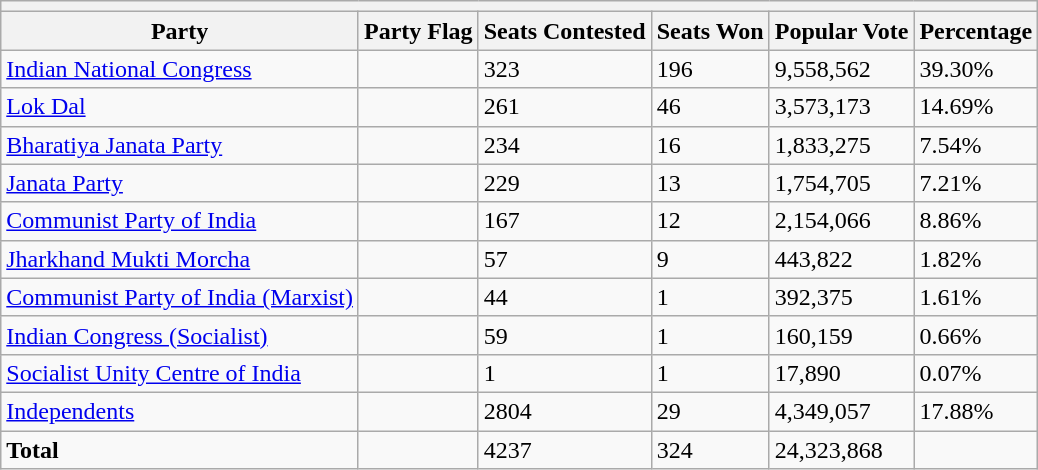<table class="wikitable sortable">
<tr>
<th colspan=10></th>
</tr>
<tr>
<th>Party</th>
<th>Party Flag</th>
<th>Seats Contested</th>
<th>Seats Won</th>
<th>Popular Vote</th>
<th>Percentage</th>
</tr>
<tr>
<td><a href='#'>Indian National Congress</a></td>
<td></td>
<td>323</td>
<td>196</td>
<td>9,558,562</td>
<td>39.30%</td>
</tr>
<tr>
<td><a href='#'>Lok Dal</a></td>
<td></td>
<td>261</td>
<td>46</td>
<td>3,573,173</td>
<td>14.69%</td>
</tr>
<tr>
<td><a href='#'>Bharatiya Janata Party</a></td>
<td></td>
<td>234</td>
<td>16</td>
<td>1,833,275</td>
<td>7.54%</td>
</tr>
<tr>
<td><a href='#'>Janata Party</a></td>
<td></td>
<td>229</td>
<td>13</td>
<td>1,754,705</td>
<td>7.21%</td>
</tr>
<tr>
<td><a href='#'>Communist Party of India</a></td>
<td></td>
<td>167</td>
<td>12</td>
<td>2,154,066</td>
<td>8.86%</td>
</tr>
<tr>
<td><a href='#'>Jharkhand Mukti Morcha</a></td>
<td></td>
<td>57</td>
<td>9</td>
<td>443,822</td>
<td>1.82%</td>
</tr>
<tr>
<td><a href='#'>Communist Party of India (Marxist)</a></td>
<td></td>
<td>44</td>
<td>1</td>
<td>392,375</td>
<td>1.61%</td>
</tr>
<tr>
<td><a href='#'>Indian Congress (Socialist)</a></td>
<td></td>
<td>59</td>
<td>1</td>
<td>160,159</td>
<td>0.66%</td>
</tr>
<tr>
<td><a href='#'>Socialist Unity Centre of India</a></td>
<td></td>
<td>1</td>
<td>1</td>
<td>17,890</td>
<td>0.07%</td>
</tr>
<tr>
<td><a href='#'>Independents</a></td>
<td></td>
<td>2804</td>
<td>29</td>
<td>4,349,057</td>
<td>17.88%</td>
</tr>
<tr>
<td><strong>Total</strong></td>
<td></td>
<td>4237</td>
<td>324</td>
<td>24,323,868</td>
<td></td>
</tr>
</table>
